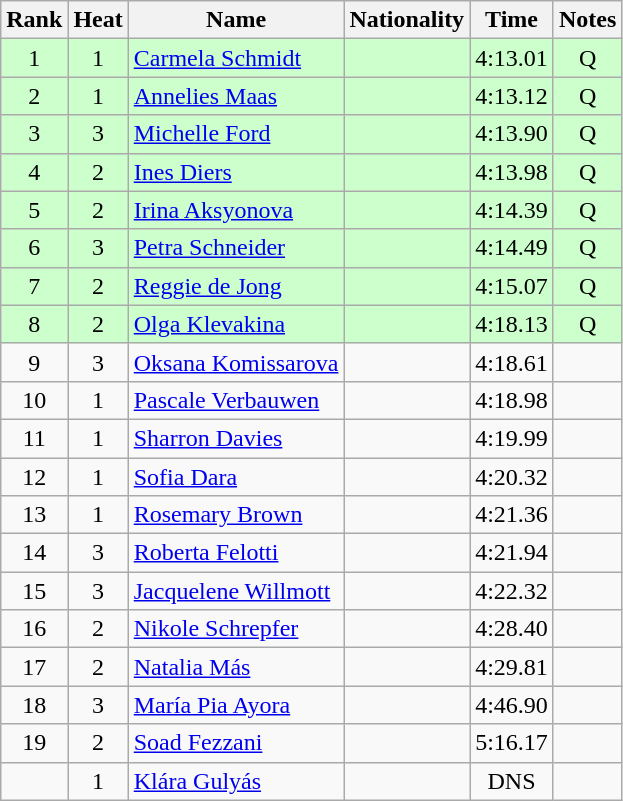<table class="wikitable sortable" style="text-align:center">
<tr>
<th>Rank</th>
<th>Heat</th>
<th>Name</th>
<th>Nationality</th>
<th>Time</th>
<th>Notes</th>
</tr>
<tr bgcolor=ccffcc>
<td>1</td>
<td>1</td>
<td align=left><a href='#'>Carmela Schmidt</a></td>
<td align=left></td>
<td>4:13.01</td>
<td>Q</td>
</tr>
<tr bgcolor=ccffcc>
<td>2</td>
<td>1</td>
<td align=left><a href='#'>Annelies Maas</a></td>
<td align=left></td>
<td>4:13.12</td>
<td>Q</td>
</tr>
<tr bgcolor=ccffcc>
<td>3</td>
<td>3</td>
<td align=left><a href='#'>Michelle Ford</a></td>
<td align=left></td>
<td>4:13.90</td>
<td>Q</td>
</tr>
<tr bgcolor=ccffcc>
<td>4</td>
<td>2</td>
<td align=left><a href='#'>Ines Diers</a></td>
<td align=left></td>
<td>4:13.98</td>
<td>Q</td>
</tr>
<tr bgcolor=ccffcc>
<td>5</td>
<td>2</td>
<td align=left><a href='#'>Irina Aksyonova</a></td>
<td align=left></td>
<td>4:14.39</td>
<td>Q</td>
</tr>
<tr bgcolor=ccffcc>
<td>6</td>
<td>3</td>
<td align=left><a href='#'>Petra Schneider</a></td>
<td align=left></td>
<td>4:14.49</td>
<td>Q</td>
</tr>
<tr bgcolor=ccffcc>
<td>7</td>
<td>2</td>
<td align=left><a href='#'>Reggie de Jong</a></td>
<td align=left></td>
<td>4:15.07</td>
<td>Q</td>
</tr>
<tr bgcolor=ccffcc>
<td>8</td>
<td>2</td>
<td align=left><a href='#'>Olga Klevakina</a></td>
<td align=left></td>
<td>4:18.13</td>
<td>Q</td>
</tr>
<tr>
<td>9</td>
<td>3</td>
<td align=left><a href='#'>Oksana Komissarova</a></td>
<td align=left></td>
<td>4:18.61</td>
<td></td>
</tr>
<tr>
<td>10</td>
<td>1</td>
<td align=left><a href='#'>Pascale Verbauwen</a></td>
<td align=left></td>
<td>4:18.98</td>
<td></td>
</tr>
<tr>
<td>11</td>
<td>1</td>
<td align=left><a href='#'>Sharron Davies</a></td>
<td align=left></td>
<td>4:19.99</td>
<td></td>
</tr>
<tr>
<td>12</td>
<td>1</td>
<td align=left><a href='#'>Sofia Dara</a></td>
<td align=left></td>
<td>4:20.32</td>
<td></td>
</tr>
<tr>
<td>13</td>
<td>1</td>
<td align=left><a href='#'>Rosemary Brown</a></td>
<td align=left></td>
<td>4:21.36</td>
<td></td>
</tr>
<tr>
<td>14</td>
<td>3</td>
<td align=left><a href='#'>Roberta Felotti</a></td>
<td align=left></td>
<td>4:21.94</td>
<td></td>
</tr>
<tr>
<td>15</td>
<td>3</td>
<td align=left><a href='#'>Jacquelene Willmott</a></td>
<td align=left></td>
<td>4:22.32</td>
<td></td>
</tr>
<tr>
<td>16</td>
<td>2</td>
<td align=left><a href='#'>Nikole Schrepfer</a></td>
<td align=left></td>
<td>4:28.40</td>
<td></td>
</tr>
<tr>
<td>17</td>
<td>2</td>
<td align=left><a href='#'>Natalia Más</a></td>
<td align=left></td>
<td>4:29.81</td>
<td></td>
</tr>
<tr>
<td>18</td>
<td>3</td>
<td align=left><a href='#'>María Pia Ayora</a></td>
<td align=left></td>
<td>4:46.90</td>
<td></td>
</tr>
<tr>
<td>19</td>
<td>2</td>
<td align=left><a href='#'>Soad Fezzani</a></td>
<td align=left></td>
<td>5:16.17</td>
<td></td>
</tr>
<tr>
<td></td>
<td>1</td>
<td align=left><a href='#'>Klára Gulyás</a></td>
<td align=left></td>
<td>DNS</td>
<td></td>
</tr>
</table>
